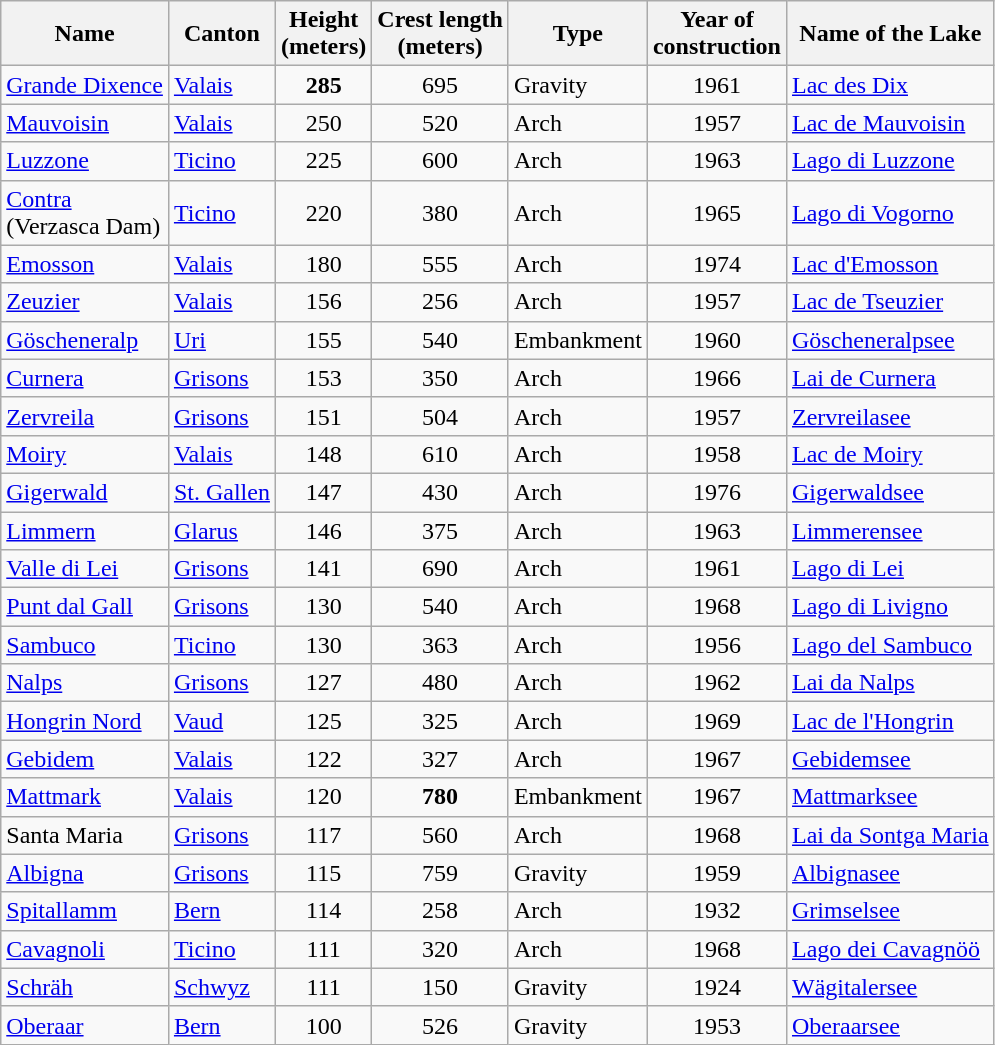<table class="wikitable sortable">
<tr>
<th>Name</th>
<th>Canton</th>
<th>Height<br>(meters)</th>
<th>Crest length<br>(meters)</th>
<th>Type</th>
<th>Year of<br>construction</th>
<th>Name of the Lake</th>
</tr>
<tr ---->
<td><a href='#'>Grande Dixence</a></td>
<td><a href='#'>Valais</a></td>
<td align="center"><strong>285</strong></td>
<td align="center">695</td>
<td>Gravity</td>
<td align="center">1961</td>
<td><a href='#'>Lac des Dix</a></td>
</tr>
<tr ---->
<td><a href='#'>Mauvoisin</a></td>
<td><a href='#'>Valais</a></td>
<td align="center">250</td>
<td align="center">520</td>
<td>Arch</td>
<td align="center">1957</td>
<td><a href='#'>Lac de Mauvoisin</a></td>
</tr>
<tr ---->
<td><a href='#'>Luzzone</a></td>
<td><a href='#'>Ticino</a></td>
<td align="center">225</td>
<td align="center">600</td>
<td>Arch</td>
<td align="center">1963</td>
<td><a href='#'>Lago di Luzzone</a></td>
</tr>
<tr ---->
<td><a href='#'>Contra</a> <br>(Verzasca Dam)</td>
<td><a href='#'>Ticino</a></td>
<td align="center">220</td>
<td align="center">380</td>
<td>Arch</td>
<td align="center">1965</td>
<td><a href='#'>Lago di Vogorno</a></td>
</tr>
<tr ---->
<td><a href='#'>Emosson</a></td>
<td><a href='#'>Valais</a></td>
<td align="center">180</td>
<td align="center">555</td>
<td>Arch</td>
<td align="center">1974</td>
<td><a href='#'>Lac d'Emosson</a></td>
</tr>
<tr ---->
<td><a href='#'>Zeuzier</a></td>
<td><a href='#'>Valais</a></td>
<td align="center">156</td>
<td align="center">256</td>
<td>Arch</td>
<td align="center">1957</td>
<td><a href='#'>Lac de Tseuzier</a></td>
</tr>
<tr ---->
<td><a href='#'>Göscheneralp</a></td>
<td><a href='#'>Uri</a></td>
<td align="center">155</td>
<td align="center">540</td>
<td>Embankment</td>
<td align="center">1960</td>
<td><a href='#'>Göscheneralpsee</a></td>
</tr>
<tr ---->
<td><a href='#'>Curnera</a></td>
<td><a href='#'>Grisons</a></td>
<td align="center">153</td>
<td align="center">350</td>
<td>Arch</td>
<td align="center">1966</td>
<td><a href='#'>Lai de Curnera</a></td>
</tr>
<tr ---->
<td><a href='#'>Zervreila</a></td>
<td><a href='#'>Grisons</a></td>
<td align="center">151</td>
<td align="center">504</td>
<td>Arch</td>
<td align="center">1957</td>
<td><a href='#'>Zervreilasee</a></td>
</tr>
<tr ---->
<td><a href='#'>Moiry</a></td>
<td><a href='#'>Valais</a></td>
<td align="center">148</td>
<td align="center">610</td>
<td>Arch</td>
<td align="center">1958</td>
<td><a href='#'>Lac de Moiry</a></td>
</tr>
<tr ---->
<td><a href='#'>Gigerwald</a></td>
<td><a href='#'>St. Gallen</a></td>
<td align="center">147</td>
<td align="center">430</td>
<td>Arch</td>
<td align="center">1976</td>
<td><a href='#'>Gigerwaldsee</a></td>
</tr>
<tr ---->
<td><a href='#'>Limmern</a></td>
<td><a href='#'>Glarus</a></td>
<td align="center">146</td>
<td align="center">375</td>
<td>Arch</td>
<td align="center">1963</td>
<td><a href='#'>Limmerensee</a></td>
</tr>
<tr ---->
<td><a href='#'>Valle di Lei</a></td>
<td><a href='#'>Grisons</a></td>
<td align="center">141</td>
<td align="center">690</td>
<td>Arch</td>
<td align="center">1961</td>
<td><a href='#'>Lago di Lei</a></td>
</tr>
<tr ---->
<td><a href='#'>Punt dal Gall</a></td>
<td><a href='#'>Grisons</a></td>
<td align="center">130</td>
<td align="center">540</td>
<td>Arch</td>
<td align="center">1968</td>
<td><a href='#'>Lago di Livigno</a></td>
</tr>
<tr ---->
<td><a href='#'>Sambuco</a></td>
<td><a href='#'>Ticino</a></td>
<td align="center">130</td>
<td align="center">363</td>
<td>Arch</td>
<td align="center">1956</td>
<td><a href='#'>Lago del Sambuco</a></td>
</tr>
<tr ---->
<td><a href='#'>Nalps</a></td>
<td><a href='#'>Grisons</a></td>
<td align="center">127</td>
<td align="center">480</td>
<td>Arch</td>
<td align="center">1962</td>
<td><a href='#'>Lai da Nalps</a></td>
</tr>
<tr ---->
<td><a href='#'>Hongrin Nord</a></td>
<td><a href='#'>Vaud</a></td>
<td align="center">125</td>
<td align="center">325</td>
<td>Arch</td>
<td align="center">1969</td>
<td><a href='#'>Lac de l'Hongrin</a></td>
</tr>
<tr ---->
<td><a href='#'>Gebidem</a></td>
<td><a href='#'>Valais</a></td>
<td align="center">122</td>
<td align="center">327</td>
<td>Arch</td>
<td align="center">1967</td>
<td><a href='#'>Gebidemsee</a></td>
</tr>
<tr ---->
<td><a href='#'>Mattmark</a></td>
<td><a href='#'>Valais</a></td>
<td align="center">120</td>
<td align="center"><strong>780</strong></td>
<td>Embankment</td>
<td align="center">1967</td>
<td><a href='#'>Mattmarksee</a></td>
</tr>
<tr ---->
<td>Santa Maria</td>
<td><a href='#'>Grisons</a></td>
<td align="center">117</td>
<td align="center">560</td>
<td>Arch</td>
<td align="center">1968</td>
<td><a href='#'>Lai da Sontga Maria</a></td>
</tr>
<tr ---->
<td><a href='#'>Albigna</a></td>
<td><a href='#'>Grisons</a></td>
<td align="center">115</td>
<td align="center">759</td>
<td>Gravity</td>
<td align="center">1959</td>
<td><a href='#'>Albignasee</a></td>
</tr>
<tr ---->
<td><a href='#'>Spitallamm</a></td>
<td><a href='#'>Bern</a></td>
<td align="center">114</td>
<td align="center">258</td>
<td>Arch</td>
<td align="center">1932</td>
<td><a href='#'>Grimselsee</a></td>
</tr>
<tr ---->
<td><a href='#'>Cavagnoli</a></td>
<td><a href='#'>Ticino</a></td>
<td align="center">111</td>
<td align="center">320</td>
<td>Arch</td>
<td align="center">1968</td>
<td><a href='#'>Lago dei Cavagnöö</a></td>
</tr>
<tr ---->
<td><a href='#'>Schräh</a></td>
<td><a href='#'>Schwyz</a></td>
<td align="center">111</td>
<td align="center">150</td>
<td>Gravity</td>
<td align="center">1924</td>
<td><a href='#'>Wägitalersee</a></td>
</tr>
<tr ---->
<td><a href='#'>Oberaar</a></td>
<td><a href='#'>Bern</a></td>
<td align="center">100</td>
<td align="center">526</td>
<td>Gravity</td>
<td align="center">1953</td>
<td><a href='#'>Oberaarsee</a></td>
</tr>
</table>
